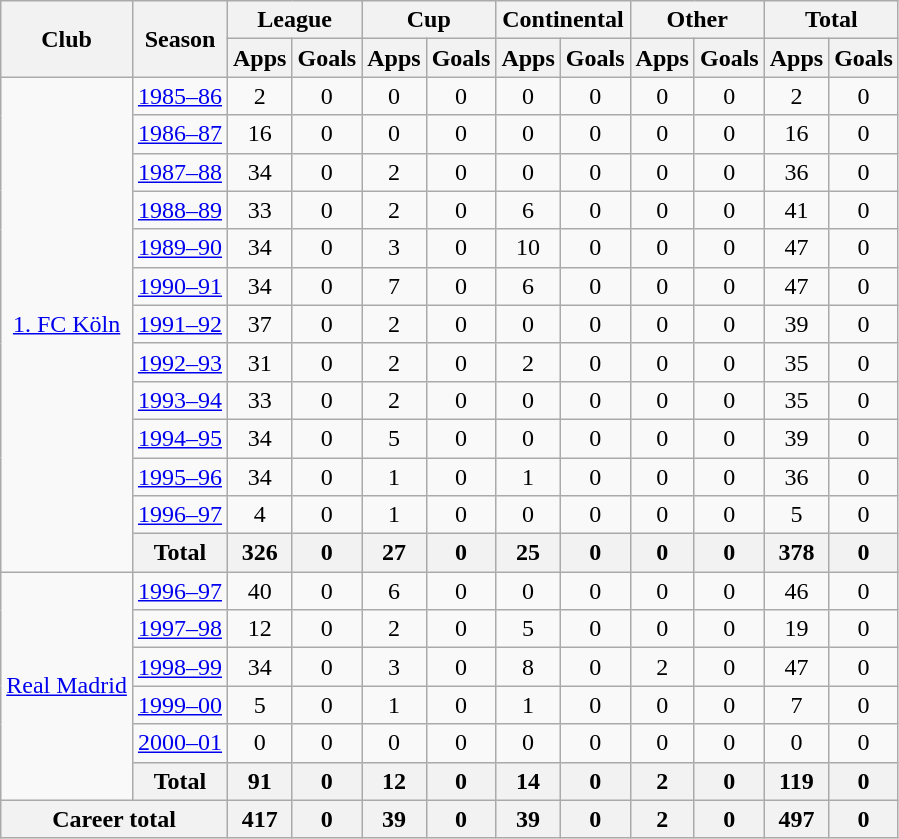<table class="wikitable" style="text-align:center">
<tr>
<th rowspan="2">Club</th>
<th rowspan="2">Season</th>
<th colspan="2">League</th>
<th colspan="2">Cup</th>
<th colspan="2">Continental</th>
<th colspan="2">Other</th>
<th colspan="2">Total</th>
</tr>
<tr>
<th>Apps</th>
<th>Goals</th>
<th>Apps</th>
<th>Goals</th>
<th>Apps</th>
<th>Goals</th>
<th>Apps</th>
<th>Goals</th>
<th>Apps</th>
<th>Goals</th>
</tr>
<tr>
<td rowspan="13"><a href='#'>1. FC Köln</a></td>
<td><a href='#'>1985–86</a></td>
<td>2</td>
<td>0</td>
<td>0</td>
<td>0</td>
<td>0</td>
<td>0</td>
<td>0</td>
<td>0</td>
<td>2</td>
<td>0</td>
</tr>
<tr>
<td><a href='#'>1986–87</a></td>
<td>16</td>
<td>0</td>
<td>0</td>
<td>0</td>
<td>0</td>
<td>0</td>
<td>0</td>
<td>0</td>
<td>16</td>
<td>0</td>
</tr>
<tr>
<td><a href='#'>1987–88</a></td>
<td>34</td>
<td>0</td>
<td>2</td>
<td>0</td>
<td>0</td>
<td>0</td>
<td>0</td>
<td>0</td>
<td>36</td>
<td>0</td>
</tr>
<tr>
<td><a href='#'>1988–89</a></td>
<td>33</td>
<td>0</td>
<td>2</td>
<td>0</td>
<td>6</td>
<td>0</td>
<td>0</td>
<td>0</td>
<td>41</td>
<td>0</td>
</tr>
<tr>
<td><a href='#'>1989–90</a></td>
<td>34</td>
<td>0</td>
<td>3</td>
<td>0</td>
<td>10</td>
<td>0</td>
<td>0</td>
<td>0</td>
<td>47</td>
<td>0</td>
</tr>
<tr>
<td><a href='#'>1990–91</a></td>
<td>34</td>
<td>0</td>
<td>7</td>
<td>0</td>
<td>6</td>
<td>0</td>
<td>0</td>
<td>0</td>
<td>47</td>
<td>0</td>
</tr>
<tr>
<td><a href='#'>1991–92</a></td>
<td>37</td>
<td>0</td>
<td>2</td>
<td>0</td>
<td>0</td>
<td>0</td>
<td>0</td>
<td>0</td>
<td>39</td>
<td>0</td>
</tr>
<tr>
<td><a href='#'>1992–93</a></td>
<td>31</td>
<td>0</td>
<td>2</td>
<td>0</td>
<td>2</td>
<td>0</td>
<td>0</td>
<td>0</td>
<td>35</td>
<td>0</td>
</tr>
<tr>
<td><a href='#'>1993–94</a></td>
<td>33</td>
<td>0</td>
<td>2</td>
<td>0</td>
<td>0</td>
<td>0</td>
<td>0</td>
<td>0</td>
<td>35</td>
<td>0</td>
</tr>
<tr>
<td><a href='#'>1994–95</a></td>
<td>34</td>
<td>0</td>
<td>5</td>
<td>0</td>
<td>0</td>
<td>0</td>
<td>0</td>
<td>0</td>
<td>39</td>
<td>0</td>
</tr>
<tr>
<td><a href='#'>1995–96</a></td>
<td>34</td>
<td>0</td>
<td>1</td>
<td>0</td>
<td>1</td>
<td>0</td>
<td>0</td>
<td>0</td>
<td>36</td>
<td>0</td>
</tr>
<tr>
<td><a href='#'>1996–97</a></td>
<td>4</td>
<td>0</td>
<td>1</td>
<td>0</td>
<td>0</td>
<td>0</td>
<td>0</td>
<td>0</td>
<td>5</td>
<td>0</td>
</tr>
<tr>
<th>Total</th>
<th>326</th>
<th>0</th>
<th>27</th>
<th>0</th>
<th>25</th>
<th>0</th>
<th>0</th>
<th>0</th>
<th>378</th>
<th>0</th>
</tr>
<tr>
<td rowspan="6"><a href='#'>Real Madrid</a></td>
<td><a href='#'>1996–97</a></td>
<td>40</td>
<td>0</td>
<td>6</td>
<td>0</td>
<td>0</td>
<td>0</td>
<td>0</td>
<td>0</td>
<td>46</td>
<td>0</td>
</tr>
<tr>
<td><a href='#'>1997–98</a></td>
<td>12</td>
<td>0</td>
<td>2</td>
<td>0</td>
<td>5</td>
<td>0</td>
<td>0</td>
<td>0</td>
<td>19</td>
<td>0</td>
</tr>
<tr>
<td><a href='#'>1998–99</a></td>
<td>34</td>
<td>0</td>
<td>3</td>
<td>0</td>
<td>8</td>
<td>0</td>
<td>2</td>
<td>0</td>
<td>47</td>
<td>0</td>
</tr>
<tr>
<td><a href='#'>1999–00</a></td>
<td>5</td>
<td>0</td>
<td>1</td>
<td>0</td>
<td>1</td>
<td>0</td>
<td>0</td>
<td>0</td>
<td>7</td>
<td>0</td>
</tr>
<tr>
<td><a href='#'>2000–01</a></td>
<td>0</td>
<td>0</td>
<td>0</td>
<td>0</td>
<td>0</td>
<td>0</td>
<td>0</td>
<td>0</td>
<td>0</td>
<td>0</td>
</tr>
<tr>
<th>Total</th>
<th>91</th>
<th>0</th>
<th>12</th>
<th>0</th>
<th>14</th>
<th>0</th>
<th>2</th>
<th>0</th>
<th>119</th>
<th>0</th>
</tr>
<tr>
<th colspan="2">Career total</th>
<th>417</th>
<th>0</th>
<th>39</th>
<th>0</th>
<th>39</th>
<th>0</th>
<th>2</th>
<th>0</th>
<th>497</th>
<th>0</th>
</tr>
</table>
